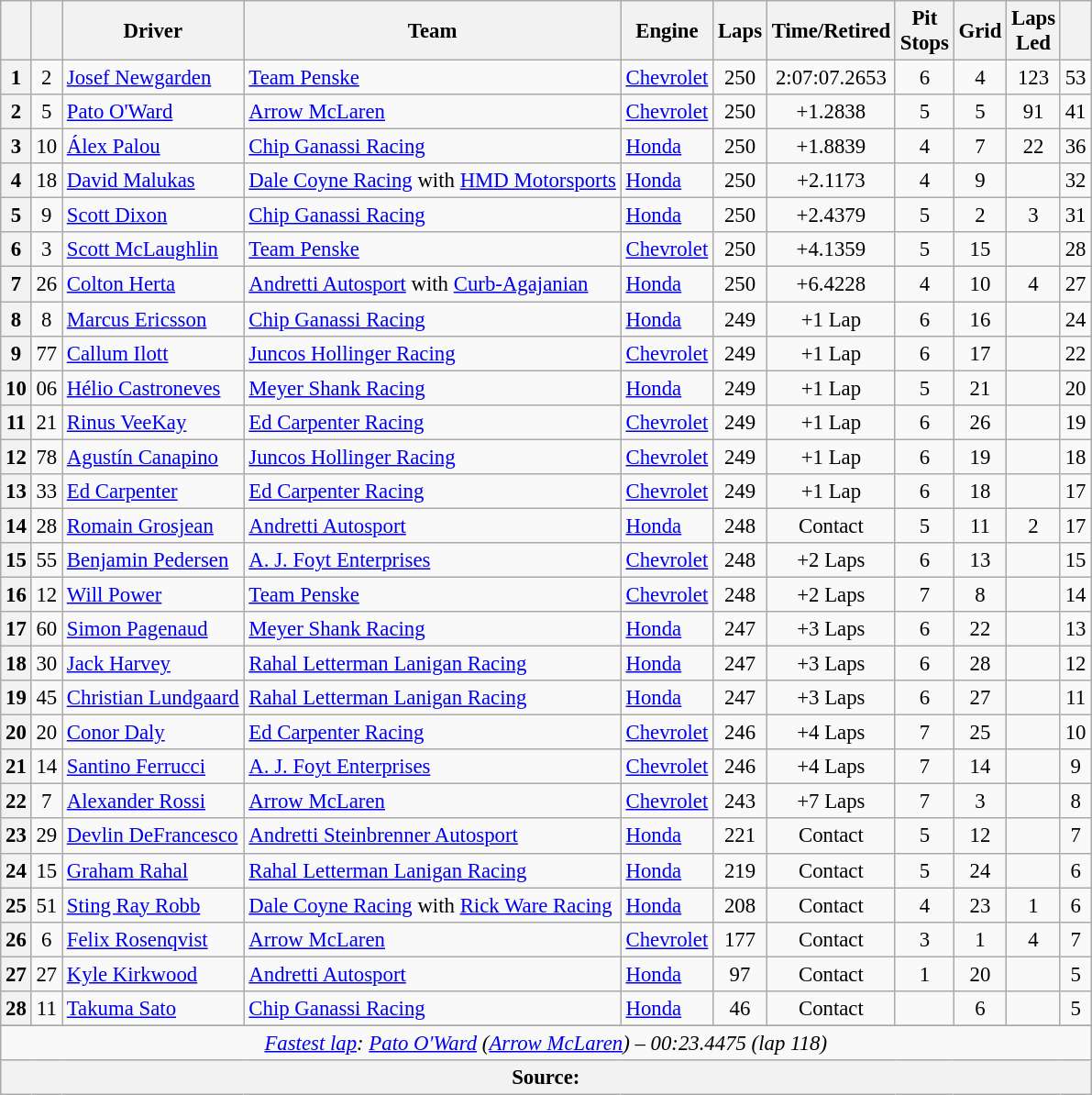<table class="wikitable sortable" style="font-size:95%;">
<tr>
<th scope="col"></th>
<th scope="col"></th>
<th scope="col">Driver</th>
<th scope="col">Team</th>
<th scope="col">Engine</th>
<th class="unsortable" scope="col">Laps</th>
<th class="unsortable" scope="col">Time/Retired</th>
<th scope="col">Pit<br>Stops</th>
<th scope="col">Grid</th>
<th scope="col">Laps<br>Led</th>
<th scope="col"></th>
</tr>
<tr>
<th>1</th>
<td align="center">2</td>
<td> <a href='#'>Josef Newgarden</a> <strong></strong></td>
<td><a href='#'>Team Penske</a></td>
<td><a href='#'>Chevrolet</a></td>
<td align="center">250</td>
<td align="center">2:07:07.2653</td>
<td align="center">6</td>
<td align="center">4</td>
<td align="center">123</td>
<td align="center">53</td>
</tr>
<tr>
<th>2</th>
<td align="center">5</td>
<td> <a href='#'>Pato O'Ward</a> <strong></strong></td>
<td><a href='#'>Arrow McLaren</a></td>
<td><a href='#'>Chevrolet</a></td>
<td align="center">250</td>
<td align="center">+1.2838</td>
<td align="center">5</td>
<td align="center">5</td>
<td align="center">91</td>
<td align="center">41</td>
</tr>
<tr>
<th>3</th>
<td align="center">10</td>
<td> <a href='#'>Álex Palou</a></td>
<td><a href='#'>Chip Ganassi Racing</a></td>
<td><a href='#'>Honda</a></td>
<td align="center">250</td>
<td align="center">+1.8839</td>
<td align="center">4</td>
<td align="center">7</td>
<td align="center">22</td>
<td align="center">36</td>
</tr>
<tr>
<th>4</th>
<td align="center">18</td>
<td> <a href='#'>David Malukas</a></td>
<td><a href='#'>Dale Coyne Racing</a> with <a href='#'>HMD Motorsports</a></td>
<td><a href='#'>Honda</a></td>
<td align="center">250</td>
<td align="center">+2.1173</td>
<td align="center">4</td>
<td align="center">9</td>
<td align="center"></td>
<td align="center">32</td>
</tr>
<tr>
<th>5</th>
<td align="center">9</td>
<td> <a href='#'>Scott Dixon</a> <strong></strong></td>
<td><a href='#'>Chip Ganassi Racing</a></td>
<td><a href='#'>Honda</a></td>
<td align="center">250</td>
<td align="center">+2.4379</td>
<td align="center">5</td>
<td align="center">2</td>
<td align="center">3</td>
<td align="center">31</td>
</tr>
<tr>
<th>6</th>
<td align="center">3</td>
<td> <a href='#'>Scott McLaughlin</a></td>
<td><a href='#'>Team Penske</a></td>
<td><a href='#'>Chevrolet</a></td>
<td align="center">250</td>
<td align="center">+4.1359</td>
<td align="center">5</td>
<td align="center">15</td>
<td align="center"></td>
<td align="center">28</td>
</tr>
<tr>
<th>7</th>
<td align="center">26</td>
<td> <a href='#'>Colton Herta</a></td>
<td><a href='#'>Andretti Autosport</a> with <a href='#'>Curb-Agajanian</a></td>
<td><a href='#'>Honda</a></td>
<td align="center">250</td>
<td align="center">+6.4228</td>
<td align="center">4</td>
<td align="center">10</td>
<td align="center">4</td>
<td align="center">27</td>
</tr>
<tr>
<th>8</th>
<td align="center">8</td>
<td> <a href='#'>Marcus Ericsson</a></td>
<td><a href='#'>Chip Ganassi Racing</a></td>
<td><a href='#'>Honda</a></td>
<td align="center">249</td>
<td align="center">+1 Lap</td>
<td align="center">6</td>
<td align="center">16</td>
<td align="center"></td>
<td align="center">24</td>
</tr>
<tr>
<th>9</th>
<td align="center">77</td>
<td> <a href='#'>Callum Ilott</a></td>
<td><a href='#'>Juncos Hollinger Racing</a></td>
<td><a href='#'>Chevrolet</a></td>
<td align="center">249</td>
<td align="center">+1 Lap</td>
<td align="center">6</td>
<td align="center">17</td>
<td align="center"></td>
<td align="center">22</td>
</tr>
<tr>
<th>10</th>
<td align="center">06</td>
<td> <a href='#'>Hélio Castroneves</a> <strong></strong></td>
<td><a href='#'>Meyer Shank Racing</a></td>
<td><a href='#'>Honda</a></td>
<td align="center">249</td>
<td align="center">+1 Lap</td>
<td align="center">5</td>
<td align="center">21</td>
<td align="center"></td>
<td align="center">20</td>
</tr>
<tr>
<th>11</th>
<td align="center">21</td>
<td> <a href='#'>Rinus VeeKay</a></td>
<td><a href='#'>Ed Carpenter Racing</a></td>
<td><a href='#'>Chevrolet</a></td>
<td align="center">249</td>
<td align="center">+1 Lap</td>
<td align="center">6</td>
<td align="center">26</td>
<td align="center"></td>
<td align="center">19</td>
</tr>
<tr>
<th>12</th>
<td align="center">78</td>
<td> <a href='#'>Agustín Canapino</a> <strong></strong></td>
<td><a href='#'>Juncos Hollinger Racing</a></td>
<td><a href='#'>Chevrolet</a></td>
<td align="center">249</td>
<td align="center">+1 Lap</td>
<td align="center">6</td>
<td align="center">19</td>
<td align="center"></td>
<td align="center">18</td>
</tr>
<tr>
<th>13</th>
<td align="center">33</td>
<td> <a href='#'>Ed Carpenter</a> <strong></strong></td>
<td><a href='#'>Ed Carpenter Racing</a></td>
<td><a href='#'>Chevrolet</a></td>
<td align="center">249</td>
<td align="center">+1 Lap</td>
<td align="center">6</td>
<td align="center">18</td>
<td align="center"></td>
<td align="center">17</td>
</tr>
<tr>
<th>14</th>
<td align="center">28</td>
<td> <a href='#'>Romain Grosjean</a></td>
<td><a href='#'>Andretti Autosport</a></td>
<td><a href='#'>Honda</a></td>
<td align="center">248</td>
<td align="center">Contact</td>
<td align="center">5</td>
<td align="center">11</td>
<td align="center">2</td>
<td align="center">17</td>
</tr>
<tr>
<th>15</th>
<td align="center">55</td>
<td> <a href='#'>Benjamin Pedersen</a> <strong></strong></td>
<td><a href='#'>A. J. Foyt Enterprises</a></td>
<td><a href='#'>Chevrolet</a></td>
<td align="center">248</td>
<td align="center">+2 Laps</td>
<td align="center">6</td>
<td align="center">13</td>
<td align="center"></td>
<td align="center">15</td>
</tr>
<tr>
<th>16</th>
<td align="center">12</td>
<td> <a href='#'>Will Power</a> <strong></strong></td>
<td><a href='#'>Team Penske</a></td>
<td><a href='#'>Chevrolet</a></td>
<td align="center">248</td>
<td align="center">+2 Laps</td>
<td align="center">7</td>
<td align="center">8</td>
<td align="center"></td>
<td align="center">14</td>
</tr>
<tr>
<th>17</th>
<td align="center">60</td>
<td> <a href='#'>Simon Pagenaud</a></td>
<td><a href='#'>Meyer Shank Racing</a></td>
<td><a href='#'>Honda</a></td>
<td align="center">247</td>
<td align="center">+3 Laps</td>
<td align="center">6</td>
<td align="center">22</td>
<td align="center"></td>
<td align="center">13</td>
</tr>
<tr>
<th>18</th>
<td align="center">30</td>
<td> <a href='#'>Jack Harvey</a></td>
<td><a href='#'>Rahal Letterman Lanigan Racing</a></td>
<td><a href='#'>Honda</a></td>
<td align="center">247</td>
<td align="center">+3 Laps</td>
<td align="center">6</td>
<td align="center">28</td>
<td align="center"></td>
<td align="center">12</td>
</tr>
<tr>
<th>19</th>
<td align="center">45</td>
<td> <a href='#'>Christian Lundgaard</a></td>
<td><a href='#'>Rahal Letterman Lanigan Racing</a></td>
<td><a href='#'>Honda</a></td>
<td align="center">247</td>
<td align="center">+3 Laps</td>
<td align="center">6</td>
<td align="center">27</td>
<td align="center"></td>
<td align="center">11</td>
</tr>
<tr>
<th>20</th>
<td align="center">20</td>
<td> <a href='#'>Conor Daly</a></td>
<td><a href='#'>Ed Carpenter Racing</a></td>
<td><a href='#'>Chevrolet</a></td>
<td align="center">246</td>
<td align="center">+4 Laps</td>
<td align="center">7</td>
<td align="center">25</td>
<td align="center"></td>
<td align="center">10</td>
</tr>
<tr>
<th>21</th>
<td align="center">14</td>
<td> <a href='#'>Santino Ferrucci</a></td>
<td><a href='#'>A. J. Foyt Enterprises</a></td>
<td><a href='#'>Chevrolet</a></td>
<td align="center">246</td>
<td align="center">+4 Laps</td>
<td align="center">7</td>
<td align="center">14</td>
<td align="center"></td>
<td align="center">9</td>
</tr>
<tr>
<th>22</th>
<td align="center">7</td>
<td> <a href='#'>Alexander Rossi</a></td>
<td><a href='#'>Arrow McLaren</a></td>
<td><a href='#'>Chevrolet</a></td>
<td align="center">243</td>
<td align="center">+7 Laps</td>
<td align="center">7</td>
<td align="center">3</td>
<td align="center"></td>
<td align="center">8</td>
</tr>
<tr>
<th>23</th>
<td align="center">29</td>
<td> <a href='#'>Devlin DeFrancesco</a></td>
<td><a href='#'>Andretti Steinbrenner Autosport</a></td>
<td><a href='#'>Honda</a></td>
<td align="center">221</td>
<td align="center">Contact</td>
<td align="center">5</td>
<td align="center">12</td>
<td align="center"></td>
<td align="center">7</td>
</tr>
<tr>
<th>24</th>
<td align="center">15</td>
<td> <a href='#'>Graham Rahal</a> <strong></strong></td>
<td><a href='#'>Rahal Letterman Lanigan Racing</a></td>
<td><a href='#'>Honda</a></td>
<td align="center">219</td>
<td align="center">Contact</td>
<td align="center">5</td>
<td align="center">24</td>
<td align="center"></td>
<td align="center">6</td>
</tr>
<tr>
<th>25</th>
<td align="center">51</td>
<td> <a href='#'>Sting Ray Robb</a> <strong></strong></td>
<td><a href='#'>Dale Coyne Racing</a> with <a href='#'>Rick Ware Racing</a></td>
<td><a href='#'>Honda</a></td>
<td align="center">208</td>
<td align="center">Contact</td>
<td align="center">4</td>
<td align="center">23</td>
<td align="center">1</td>
<td align="center">6</td>
</tr>
<tr>
<th>26</th>
<td align="center">6</td>
<td> <a href='#'>Felix Rosenqvist</a></td>
<td><a href='#'>Arrow McLaren</a></td>
<td><a href='#'>Chevrolet</a></td>
<td align="center">177</td>
<td align="center">Contact</td>
<td align="center">3</td>
<td align="center">1</td>
<td align="center">4</td>
<td align="center">7</td>
</tr>
<tr>
<th>27</th>
<td align="center">27</td>
<td> <a href='#'>Kyle Kirkwood</a></td>
<td><a href='#'>Andretti Autosport</a></td>
<td><a href='#'>Honda</a></td>
<td align="center">97</td>
<td align="center">Contact</td>
<td align="center">1</td>
<td align="center">20</td>
<td align="center"></td>
<td align="center">5</td>
</tr>
<tr>
<th>28</th>
<td align="center">11</td>
<td> <a href='#'>Takuma Sato</a></td>
<td><a href='#'>Chip Ganassi Racing</a></td>
<td><a href='#'>Honda</a></td>
<td align="center">46</td>
<td align="center">Contact</td>
<td align="center"></td>
<td align="center">6</td>
<td align="center"></td>
<td align="center">5</td>
</tr>
<tr>
</tr>
<tr class="sortbottom">
<td colspan="11" style="text-align:center"><em><a href='#'>Fastest lap</a>:  <a href='#'>Pato O'Ward</a> (<a href='#'>Arrow McLaren</a>) – 00:23.4475 (lap 118)</em></td>
</tr>
<tr class="sortbottom">
<th colspan="11">Source:</th>
</tr>
</table>
